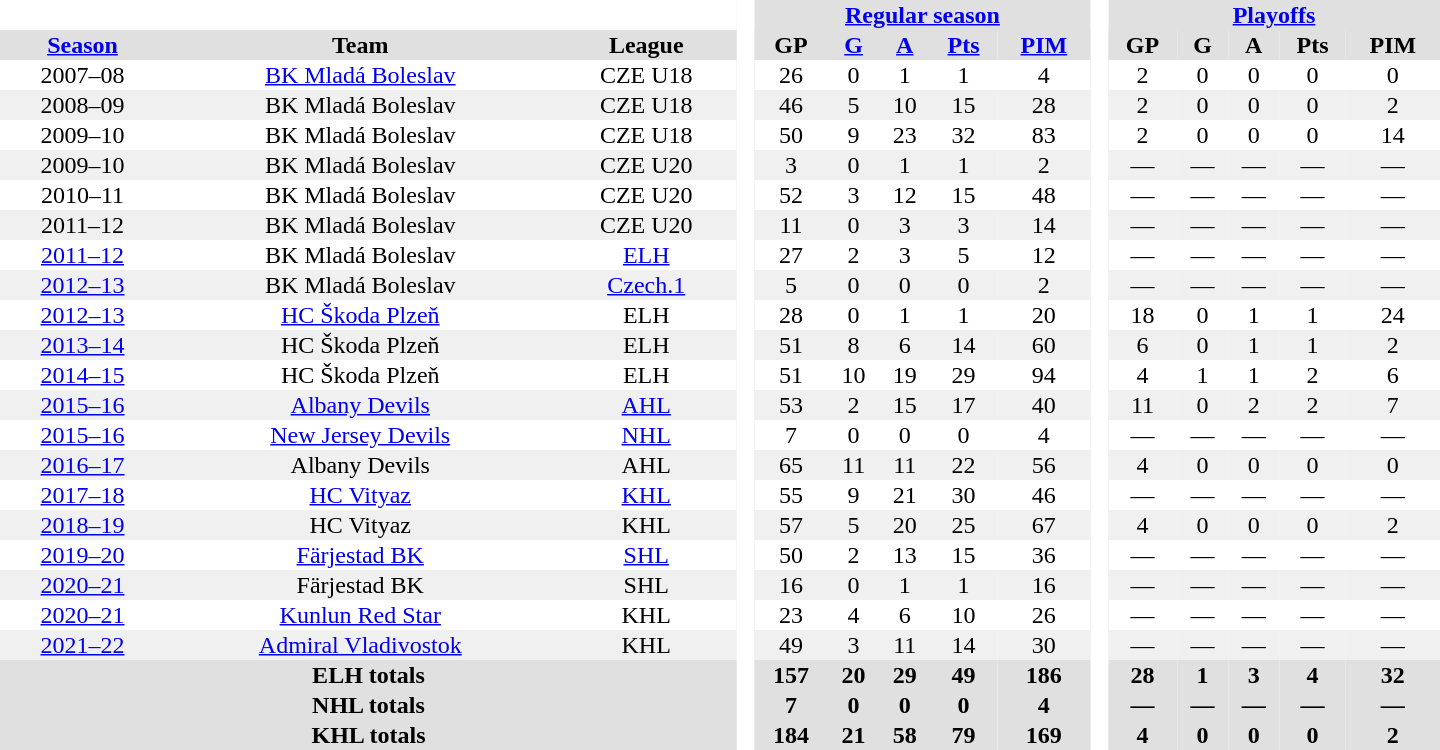<table border="0" cellpadding="1" cellspacing="0"  style="width:60em; text-align:center;">
<tr style="background:#e0e0e0;">
<th colspan="3" style="background:#fff;"> </th>
<th rowspan="99" style="background:#fff;"> </th>
<th colspan="5"><a href='#'>Regular season</a></th>
<th rowspan="99" style="background:#fff;"> </th>
<th colspan="5"><a href='#'>Playoffs</a></th>
</tr>
<tr style="background:#e0e0e0;">
<th><a href='#'>Season</a></th>
<th>Team</th>
<th>League</th>
<th>GP</th>
<th><a href='#'>G</a></th>
<th><a href='#'>A</a></th>
<th><a href='#'>Pts</a></th>
<th><a href='#'>PIM</a></th>
<th>GP</th>
<th>G</th>
<th>A</th>
<th>Pts</th>
<th>PIM</th>
</tr>
<tr>
<td>2007–08</td>
<td><a href='#'>BK Mladá Boleslav</a></td>
<td>CZE U18</td>
<td>26</td>
<td>0</td>
<td>1</td>
<td>1</td>
<td>4</td>
<td>2</td>
<td>0</td>
<td>0</td>
<td>0</td>
<td>0</td>
</tr>
<tr style="background:#f0f0f0;">
<td>2008–09</td>
<td>BK Mladá Boleslav</td>
<td>CZE U18</td>
<td>46</td>
<td>5</td>
<td>10</td>
<td>15</td>
<td>28</td>
<td>2</td>
<td>0</td>
<td>0</td>
<td>0</td>
<td>2</td>
</tr>
<tr>
<td>2009–10</td>
<td>BK Mladá Boleslav</td>
<td>CZE U18</td>
<td>50</td>
<td>9</td>
<td>23</td>
<td>32</td>
<td>83</td>
<td>2</td>
<td>0</td>
<td>0</td>
<td>0</td>
<td>14</td>
</tr>
<tr style="background:#f0f0f0;">
<td>2009–10</td>
<td>BK Mladá Boleslav</td>
<td>CZE U20</td>
<td>3</td>
<td>0</td>
<td>1</td>
<td>1</td>
<td>2</td>
<td>—</td>
<td>—</td>
<td>—</td>
<td>—</td>
<td>—</td>
</tr>
<tr>
<td>2010–11</td>
<td>BK Mladá Boleslav</td>
<td>CZE U20</td>
<td>52</td>
<td>3</td>
<td>12</td>
<td>15</td>
<td>48</td>
<td>—</td>
<td>—</td>
<td>—</td>
<td>—</td>
<td>—</td>
</tr>
<tr style="background:#f0f0f0;">
<td>2011–12</td>
<td>BK Mladá Boleslav</td>
<td>CZE U20</td>
<td>11</td>
<td>0</td>
<td>3</td>
<td>3</td>
<td>14</td>
<td>—</td>
<td>—</td>
<td>—</td>
<td>—</td>
<td>—</td>
</tr>
<tr>
<td><a href='#'>2011–12</a></td>
<td>BK Mladá Boleslav</td>
<td><a href='#'>ELH</a></td>
<td>27</td>
<td>2</td>
<td>3</td>
<td>5</td>
<td>12</td>
<td>—</td>
<td>—</td>
<td>—</td>
<td>—</td>
<td>—</td>
</tr>
<tr style="background:#f0f0f0;">
<td><a href='#'>2012–13</a></td>
<td>BK Mladá Boleslav</td>
<td><a href='#'>Czech.1</a></td>
<td>5</td>
<td>0</td>
<td>0</td>
<td>0</td>
<td>2</td>
<td>—</td>
<td>—</td>
<td>—</td>
<td>—</td>
<td>—</td>
</tr>
<tr>
<td><a href='#'>2012–13</a></td>
<td><a href='#'>HC Škoda Plzeň</a></td>
<td>ELH</td>
<td>28</td>
<td>0</td>
<td>1</td>
<td>1</td>
<td>20</td>
<td>18</td>
<td>0</td>
<td>1</td>
<td>1</td>
<td>24</td>
</tr>
<tr style="background:#f0f0f0;">
<td><a href='#'>2013–14</a></td>
<td>HC Škoda Plzeň</td>
<td>ELH</td>
<td>51</td>
<td>8</td>
<td>6</td>
<td>14</td>
<td>60</td>
<td>6</td>
<td>0</td>
<td>1</td>
<td>1</td>
<td>2</td>
</tr>
<tr>
<td><a href='#'>2014–15</a></td>
<td>HC Škoda Plzeň</td>
<td>ELH</td>
<td>51</td>
<td>10</td>
<td>19</td>
<td>29</td>
<td>94</td>
<td>4</td>
<td>1</td>
<td>1</td>
<td>2</td>
<td>6</td>
</tr>
<tr style="background:#f0f0f0;">
<td><a href='#'>2015–16</a></td>
<td><a href='#'>Albany Devils</a></td>
<td><a href='#'>AHL</a></td>
<td>53</td>
<td>2</td>
<td>15</td>
<td>17</td>
<td>40</td>
<td>11</td>
<td>0</td>
<td>2</td>
<td>2</td>
<td>7</td>
</tr>
<tr>
<td><a href='#'>2015–16</a></td>
<td><a href='#'>New Jersey Devils</a></td>
<td><a href='#'>NHL</a></td>
<td>7</td>
<td>0</td>
<td>0</td>
<td>0</td>
<td>4</td>
<td>—</td>
<td>—</td>
<td>—</td>
<td>—</td>
<td>—</td>
</tr>
<tr style="background:#f0f0f0;">
<td><a href='#'>2016–17</a></td>
<td>Albany Devils</td>
<td>AHL</td>
<td>65</td>
<td>11</td>
<td>11</td>
<td>22</td>
<td>56</td>
<td>4</td>
<td>0</td>
<td>0</td>
<td>0</td>
<td>0</td>
</tr>
<tr>
<td><a href='#'>2017–18</a></td>
<td><a href='#'>HC Vityaz</a></td>
<td><a href='#'>KHL</a></td>
<td>55</td>
<td>9</td>
<td>21</td>
<td>30</td>
<td>46</td>
<td>—</td>
<td>—</td>
<td>—</td>
<td>—</td>
<td>—</td>
</tr>
<tr style="background:#f0f0f0;">
<td><a href='#'>2018–19</a></td>
<td>HC Vityaz</td>
<td>KHL</td>
<td>57</td>
<td>5</td>
<td>20</td>
<td>25</td>
<td>67</td>
<td>4</td>
<td>0</td>
<td>0</td>
<td>0</td>
<td>2</td>
</tr>
<tr>
<td><a href='#'>2019–20</a></td>
<td><a href='#'>Färjestad BK</a></td>
<td><a href='#'>SHL</a></td>
<td>50</td>
<td>2</td>
<td>13</td>
<td>15</td>
<td>36</td>
<td>—</td>
<td>—</td>
<td>—</td>
<td>—</td>
<td>—</td>
</tr>
<tr style="background:#f0f0f0;">
<td><a href='#'>2020–21</a></td>
<td>Färjestad BK</td>
<td>SHL</td>
<td>16</td>
<td>0</td>
<td>1</td>
<td>1</td>
<td>16</td>
<td>—</td>
<td>—</td>
<td>—</td>
<td>—</td>
<td>—</td>
</tr>
<tr>
<td><a href='#'>2020–21</a></td>
<td><a href='#'>Kunlun Red Star</a></td>
<td>KHL</td>
<td>23</td>
<td>4</td>
<td>6</td>
<td>10</td>
<td>26</td>
<td>—</td>
<td>—</td>
<td>—</td>
<td>—</td>
<td>—</td>
</tr>
<tr style="background:#f0f0f0;">
<td><a href='#'>2021–22</a></td>
<td><a href='#'>Admiral Vladivostok</a></td>
<td>KHL</td>
<td>49</td>
<td>3</td>
<td>11</td>
<td>14</td>
<td>30</td>
<td>—</td>
<td>—</td>
<td>—</td>
<td>—</td>
<td>—</td>
</tr>
<tr style="background:#e0e0e0;">
<th colspan="3">ELH totals</th>
<th>157</th>
<th>20</th>
<th>29</th>
<th>49</th>
<th>186</th>
<th>28</th>
<th>1</th>
<th>3</th>
<th>4</th>
<th>32</th>
</tr>
<tr style="background:#e0e0e0;">
<th colspan="3">NHL totals</th>
<th>7</th>
<th>0</th>
<th>0</th>
<th>0</th>
<th>4</th>
<th>—</th>
<th>—</th>
<th>—</th>
<th>—</th>
<th>—</th>
</tr>
<tr style="background:#e0e0e0;">
<th colspan="3">KHL totals</th>
<th>184</th>
<th>21</th>
<th>58</th>
<th>79</th>
<th>169</th>
<th>4</th>
<th>0</th>
<th>0</th>
<th>0</th>
<th>2</th>
</tr>
</table>
